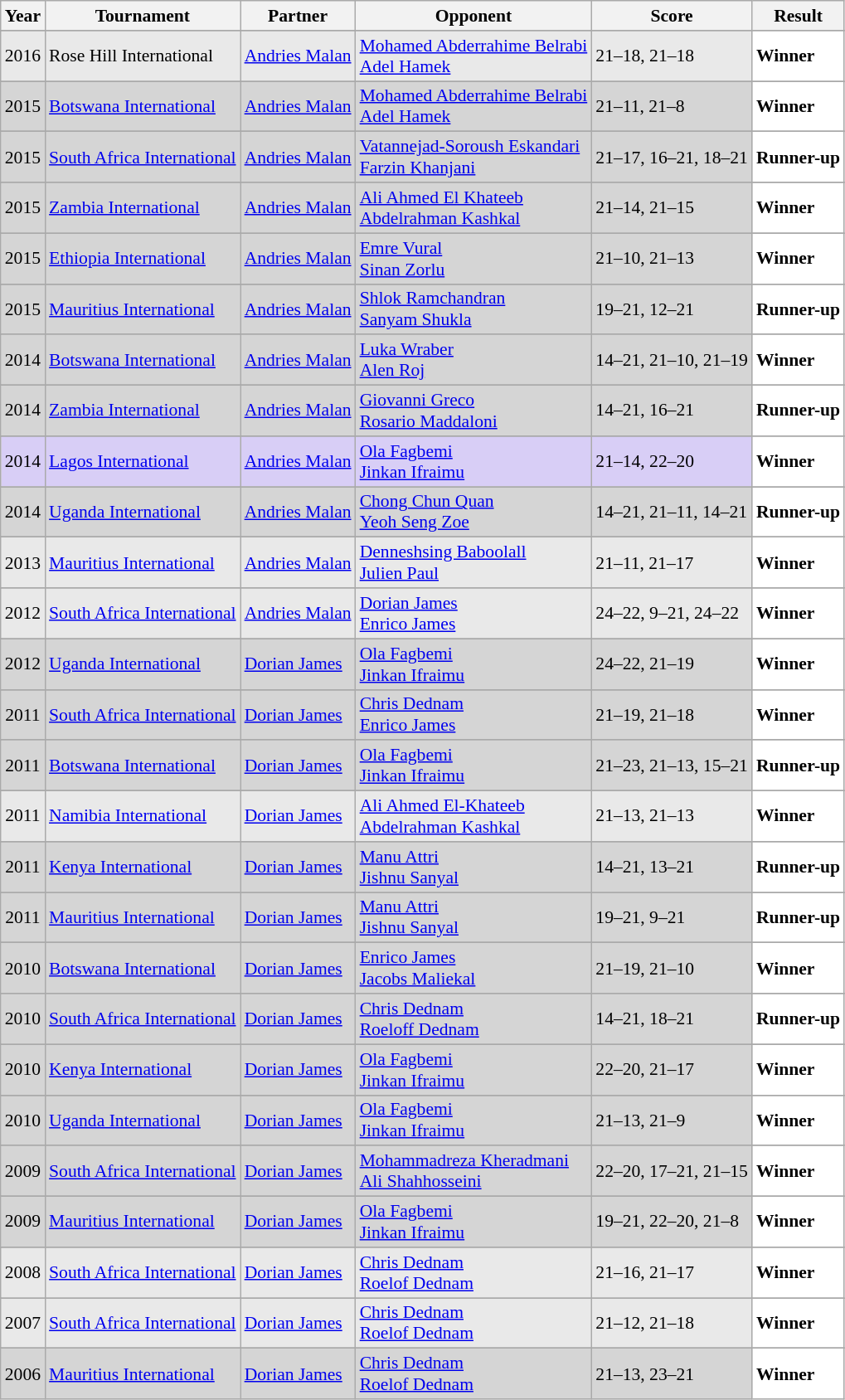<table class="sortable wikitable" style="font-size: 90%;">
<tr>
<th>Year</th>
<th>Tournament</th>
<th>Partner</th>
<th>Opponent</th>
<th>Score</th>
<th>Result</th>
</tr>
<tr>
</tr>
<tr style="background:#E9E9E9">
<td align="center">2016</td>
<td align="left">Rose Hill International</td>
<td align="left"> <a href='#'>Andries Malan</a></td>
<td align="left"> <a href='#'>Mohamed Abderrahime Belrabi</a><br> <a href='#'>Adel Hamek</a></td>
<td align="left">21–18, 21–18</td>
<td style="text-align:left; background:white"> <strong>Winner</strong></td>
</tr>
<tr>
</tr>
<tr style="background:#D5D5D5">
<td align="center">2015</td>
<td align="left"><a href='#'>Botswana International</a></td>
<td align="left"> <a href='#'>Andries Malan</a></td>
<td align="left"> <a href='#'>Mohamed Abderrahime Belrabi</a><br> <a href='#'>Adel Hamek</a></td>
<td align="left">21–11, 21–8</td>
<td style="text-align:left; background:white"> <strong>Winner</strong></td>
</tr>
<tr>
</tr>
<tr style="background:#D5D5D5">
<td align="center">2015</td>
<td align="left"><a href='#'>South Africa International</a></td>
<td align="left"> <a href='#'>Andries Malan</a></td>
<td align="left"> <a href='#'>Vatannejad-Soroush Eskandari</a><br> <a href='#'>Farzin Khanjani</a></td>
<td align="left">21–17, 16–21, 18–21</td>
<td style="text-align:left; background:white"> <strong>Runner-up</strong></td>
</tr>
<tr>
</tr>
<tr style="background:#D5D5D5">
<td align="center">2015</td>
<td align="left"><a href='#'>Zambia International</a></td>
<td align="left"> <a href='#'>Andries Malan</a></td>
<td align="left"> <a href='#'>Ali Ahmed El Khateeb</a><br> <a href='#'>Abdelrahman Kashkal</a></td>
<td align="left">21–14, 21–15</td>
<td style="text-align:left; background:white"> <strong>Winner</strong></td>
</tr>
<tr>
</tr>
<tr style="background:#D5D5D5">
<td align="center">2015</td>
<td align="left"><a href='#'>Ethiopia International</a></td>
<td align="left"> <a href='#'>Andries Malan</a></td>
<td align="left"> <a href='#'>Emre Vural</a><br> <a href='#'>Sinan Zorlu</a></td>
<td align="left">21–10, 21–13</td>
<td style="text-align:left; background:white"> <strong>Winner</strong></td>
</tr>
<tr>
</tr>
<tr style="background:#D5D5D5">
<td align="center">2015</td>
<td align="left"><a href='#'>Mauritius International</a></td>
<td align="left"> <a href='#'>Andries Malan</a></td>
<td align="left"> <a href='#'>Shlok Ramchandran</a><br> <a href='#'>Sanyam Shukla</a></td>
<td align="left">19–21, 12–21</td>
<td style="text-align:left; background:white"> <strong>Runner-up</strong></td>
</tr>
<tr>
</tr>
<tr style="background:#D5D5D5">
<td align="center">2014</td>
<td align="left"><a href='#'>Botswana International</a></td>
<td align="left"> <a href='#'>Andries Malan</a></td>
<td align="left"> <a href='#'>Luka Wraber</a><br> <a href='#'>Alen Roj</a></td>
<td align="left">14–21, 21–10, 21–19</td>
<td style="text-align:left; background:white"> <strong>Winner</strong></td>
</tr>
<tr>
</tr>
<tr style="background:#D5D5D5">
<td align="center">2014</td>
<td align="left"><a href='#'>Zambia International</a></td>
<td align="left"> <a href='#'>Andries Malan</a></td>
<td align="left"> <a href='#'>Giovanni Greco</a><br> <a href='#'>Rosario Maddaloni</a></td>
<td align="left">14–21, 16–21</td>
<td style="text-align:left; background:white"> <strong>Runner-up</strong></td>
</tr>
<tr>
</tr>
<tr style="background:#D8CEF6">
<td align="center">2014</td>
<td align="left"><a href='#'>Lagos International</a></td>
<td align="left"> <a href='#'>Andries Malan</a></td>
<td align="left"> <a href='#'>Ola Fagbemi</a><br> <a href='#'>Jinkan Ifraimu</a></td>
<td align="left">21–14, 22–20</td>
<td style="text-align:left; background:white"> <strong>Winner</strong></td>
</tr>
<tr>
</tr>
<tr style="background:#D5D5D5">
<td align="center">2014</td>
<td align="left"><a href='#'>Uganda International</a></td>
<td align="left"> <a href='#'>Andries Malan</a></td>
<td align="left"> <a href='#'>Chong Chun Quan</a><br> <a href='#'>Yeoh Seng Zoe</a></td>
<td align="left">14–21, 21–11, 14–21</td>
<td style="text-align:left; background:white"> <strong>Runner-up</strong></td>
</tr>
<tr>
</tr>
<tr style="background:#E9E9E9">
<td align="center">2013</td>
<td align="left"><a href='#'>Mauritius International</a></td>
<td align="left"> <a href='#'>Andries Malan</a></td>
<td align="left"> <a href='#'>Denneshsing Baboolall</a><br> <a href='#'>Julien Paul</a></td>
<td align="left">21–11, 21–17</td>
<td style="text-align:left; background:white"> <strong>Winner</strong></td>
</tr>
<tr>
</tr>
<tr style="background:#E9E9E9">
<td align="center">2012</td>
<td align="left"><a href='#'>South Africa International</a></td>
<td align="left"> <a href='#'>Andries Malan</a></td>
<td align="left"> <a href='#'>Dorian James</a><br> <a href='#'>Enrico James</a></td>
<td align="left">24–22, 9–21, 24–22</td>
<td style="text-align:left; background:white"> <strong>Winner</strong></td>
</tr>
<tr>
</tr>
<tr style="background:#D5D5D5">
<td align="center">2012</td>
<td align="left"><a href='#'>Uganda International</a></td>
<td align="left"> <a href='#'>Dorian James</a></td>
<td align="left"> <a href='#'>Ola Fagbemi</a><br> <a href='#'>Jinkan Ifraimu</a></td>
<td align="left">24–22, 21–19</td>
<td style="text-align:left; background:white"> <strong>Winner</strong></td>
</tr>
<tr>
</tr>
<tr style="background:#D5D5D5">
<td align="center">2011</td>
<td align="left"><a href='#'>South Africa International</a></td>
<td align="left"> <a href='#'>Dorian James</a></td>
<td align="left"> <a href='#'>Chris Dednam</a><br> <a href='#'>Enrico James</a></td>
<td align="left">21–19, 21–18</td>
<td style="text-align:left; background:white"> <strong>Winner</strong></td>
</tr>
<tr>
</tr>
<tr style="background:#D5D5D5">
<td align="center">2011</td>
<td align="left"><a href='#'>Botswana International</a></td>
<td align="left"> <a href='#'>Dorian James</a></td>
<td align="left"> <a href='#'>Ola Fagbemi</a><br> <a href='#'>Jinkan Ifraimu</a></td>
<td align="left">21–23, 21–13, 15–21</td>
<td style="text-align:left; background:white"> <strong>Runner-up</strong></td>
</tr>
<tr>
</tr>
<tr style="background:#E9E9E9">
<td align="center">2011</td>
<td align="left"><a href='#'>Namibia International</a></td>
<td align="left"> <a href='#'>Dorian James</a></td>
<td align="left"> <a href='#'>Ali Ahmed El-Khateeb</a><br> <a href='#'>Abdelrahman Kashkal</a></td>
<td align="left">21–13, 21–13</td>
<td style="text-align:left; background:white"> <strong>Winner</strong></td>
</tr>
<tr>
</tr>
<tr style="background:#D5D5D5">
<td align="center">2011</td>
<td align="left"><a href='#'>Kenya International</a></td>
<td align="left"> <a href='#'>Dorian James</a></td>
<td align="left"> <a href='#'>Manu Attri</a><br> <a href='#'>Jishnu Sanyal</a></td>
<td align="left">14–21, 13–21</td>
<td style="text-align:left; background:white"> <strong>Runner-up</strong></td>
</tr>
<tr>
</tr>
<tr style="background:#D5D5D5">
<td align="center">2011</td>
<td align="left"><a href='#'>Mauritius International</a></td>
<td align="left"> <a href='#'>Dorian James</a></td>
<td align="left"> <a href='#'>Manu Attri</a><br> <a href='#'>Jishnu Sanyal</a></td>
<td align="left">19–21, 9–21</td>
<td style="text-align:left; background:white"> <strong>Runner-up</strong></td>
</tr>
<tr>
</tr>
<tr style="background:#D5D5D5">
<td align="center">2010</td>
<td align="left"><a href='#'>Botswana International</a></td>
<td align="left"> <a href='#'>Dorian James</a></td>
<td align="left"> <a href='#'>Enrico James</a><br> <a href='#'>Jacobs Maliekal</a></td>
<td align="left">21–19, 21–10</td>
<td style="text-align:left; background:white"> <strong>Winner</strong></td>
</tr>
<tr>
</tr>
<tr style="background:#D5D5D5">
<td align="center">2010</td>
<td align="left"><a href='#'>South Africa International</a></td>
<td align="left"> <a href='#'>Dorian James</a></td>
<td align="left"> <a href='#'>Chris Dednam</a><br> <a href='#'>Roeloff Dednam</a></td>
<td align="left">14–21, 18–21</td>
<td style="text-align:left; background:white"> <strong>Runner-up</strong></td>
</tr>
<tr>
</tr>
<tr style="background:#D5D5D5">
<td align="center">2010</td>
<td align="left"><a href='#'>Kenya International</a></td>
<td align="left"> <a href='#'>Dorian James</a></td>
<td align="left"> <a href='#'>Ola Fagbemi</a><br> <a href='#'>Jinkan Ifraimu</a></td>
<td align="left">22–20, 21–17</td>
<td style="text-align:left; background:white"> <strong>Winner</strong></td>
</tr>
<tr>
</tr>
<tr style="background:#D5D5D5">
<td align="center">2010</td>
<td align="left"><a href='#'>Uganda International</a></td>
<td align="left"> <a href='#'>Dorian James</a></td>
<td align="left"> <a href='#'>Ola Fagbemi</a><br> <a href='#'>Jinkan Ifraimu</a></td>
<td align="left">21–13, 21–9</td>
<td style="text-align:left; background:white"> <strong>Winner</strong></td>
</tr>
<tr>
</tr>
<tr style="background:#D5D5D5">
<td align="center">2009</td>
<td align="left"><a href='#'>South Africa International</a></td>
<td align="left"> <a href='#'>Dorian James</a></td>
<td align="left"> <a href='#'>Mohammadreza Kheradmani</a><br> <a href='#'>Ali Shahhosseini</a></td>
<td align="left">22–20, 17–21, 21–15</td>
<td style="text-align:left; background:white"> <strong>Winner</strong></td>
</tr>
<tr>
</tr>
<tr style="background:#D5D5D5">
<td align="center">2009</td>
<td align="left"><a href='#'>Mauritius International</a></td>
<td align="left"> <a href='#'>Dorian James</a></td>
<td align="left"> <a href='#'>Ola Fagbemi</a><br> <a href='#'>Jinkan Ifraimu</a></td>
<td align="left">19–21, 22–20, 21–8</td>
<td style="text-align:left; background:white"> <strong>Winner</strong></td>
</tr>
<tr>
</tr>
<tr style="background:#E9E9E9">
<td align="center">2008</td>
<td align="left"><a href='#'>South Africa International</a></td>
<td align="left"> <a href='#'>Dorian James</a></td>
<td align="left"> <a href='#'>Chris Dednam</a><br> <a href='#'>Roelof Dednam</a></td>
<td align="left">21–16, 21–17</td>
<td style="text-align:left; background:white"> <strong>Winner</strong></td>
</tr>
<tr>
</tr>
<tr style="background:#E9E9E9">
<td align="center">2007</td>
<td align="left"><a href='#'>South Africa International</a></td>
<td align="left"> <a href='#'>Dorian James</a></td>
<td align="left"> <a href='#'>Chris Dednam</a><br> <a href='#'>Roelof Dednam</a></td>
<td align="left">21–12, 21–18</td>
<td style="text-align:left; background:white"> <strong>Winner</strong></td>
</tr>
<tr>
</tr>
<tr style="background:#D5D5D5">
<td align="center">2006</td>
<td align="left"><a href='#'>Mauritius International</a></td>
<td align="left"> <a href='#'>Dorian James</a></td>
<td align="left"> <a href='#'>Chris Dednam</a><br> <a href='#'>Roelof Dednam</a></td>
<td align="left">21–13, 23–21</td>
<td style="text-align:left; background:white"> <strong>Winner</strong></td>
</tr>
</table>
